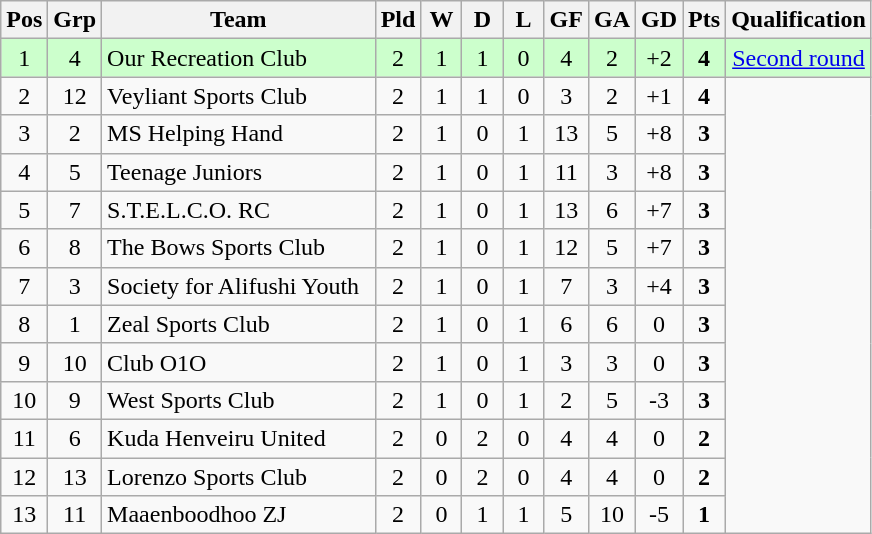<table class="wikitable" style="text-align:center">
<tr>
<th style="width:20px;" abbr="Position">Pos</th>
<th style="width:20px;" abbr="Group">Grp</th>
<th width=175>Team</th>
<th style="width:20px;" abbr="Played">Pld</th>
<th style="width:20px;" abbr="Won">W</th>
<th style="width:20px;" abbr="Drawn">D</th>
<th style="width:20px;" abbr="Lost">L</th>
<th style="width:20px;" abbr="Goals for">GF</th>
<th style="width:20px;" abbr="Goals against">GA</th>
<th style="width:20px;" abbr="Goal difference">GD</th>
<th style="width:20px;" abbr="Points">Pts</th>
<th style="width:20px;">Qualification</th>
</tr>
<tr style="background:#cfc;">
<td>1</td>
<td>4</td>
<td align=left>Our Recreation Club</td>
<td>2</td>
<td>1</td>
<td>1</td>
<td>0</td>
<td>4</td>
<td>2</td>
<td>+2</td>
<td><strong>4</strong></td>
<td><a href='#'>Second round</a></td>
</tr>
<tr>
<td>2</td>
<td>12</td>
<td align=left>Veyliant Sports Club</td>
<td>2</td>
<td>1</td>
<td>1</td>
<td>0</td>
<td>3</td>
<td>2</td>
<td>+1</td>
<td><strong>4</strong></td>
</tr>
<tr>
<td>3</td>
<td>2</td>
<td align=left>MS Helping Hand</td>
<td>2</td>
<td>1</td>
<td>0</td>
<td>1</td>
<td>13</td>
<td>5</td>
<td>+8</td>
<td><strong>3</strong></td>
</tr>
<tr>
<td>4</td>
<td>5</td>
<td align=left>Teenage Juniors</td>
<td>2</td>
<td>1</td>
<td>0</td>
<td>1</td>
<td>11</td>
<td>3</td>
<td>+8</td>
<td><strong>3</strong></td>
</tr>
<tr>
<td>5</td>
<td>7</td>
<td align=left>S.T.E.L.C.O. RC</td>
<td>2</td>
<td>1</td>
<td>0</td>
<td>1</td>
<td>13</td>
<td>6</td>
<td>+7</td>
<td><strong>3</strong></td>
</tr>
<tr>
<td>6</td>
<td>8</td>
<td align=left>The Bows Sports Club</td>
<td>2</td>
<td>1</td>
<td>0</td>
<td>1</td>
<td>12</td>
<td>5</td>
<td>+7</td>
<td><strong>3</strong></td>
</tr>
<tr>
<td>7</td>
<td>3</td>
<td align=left>Society for Alifushi Youth</td>
<td>2</td>
<td>1</td>
<td>0</td>
<td>1</td>
<td>7</td>
<td>3</td>
<td>+4</td>
<td><strong>3</strong></td>
</tr>
<tr>
<td>8</td>
<td>1</td>
<td align=left>Zeal Sports Club</td>
<td>2</td>
<td>1</td>
<td>0</td>
<td>1</td>
<td>6</td>
<td>6</td>
<td>0</td>
<td><strong>3</strong></td>
</tr>
<tr>
<td>9</td>
<td>10</td>
<td align=left>Club O1O</td>
<td>2</td>
<td>1</td>
<td>0</td>
<td>1</td>
<td>3</td>
<td>3</td>
<td>0</td>
<td><strong>3</strong></td>
</tr>
<tr>
<td>10</td>
<td>9</td>
<td align=left>West Sports Club</td>
<td>2</td>
<td>1</td>
<td>0</td>
<td>1</td>
<td>2</td>
<td>5</td>
<td>-3</td>
<td><strong>3</strong></td>
</tr>
<tr>
<td>11</td>
<td>6</td>
<td align=left>Kuda Henveiru United</td>
<td>2</td>
<td>0</td>
<td>2</td>
<td>0</td>
<td>4</td>
<td>4</td>
<td>0</td>
<td><strong>2</strong></td>
</tr>
<tr>
<td>12</td>
<td>13</td>
<td align=left>Lorenzo Sports Club</td>
<td>2</td>
<td>0</td>
<td>2</td>
<td>0</td>
<td>4</td>
<td>4</td>
<td>0</td>
<td><strong>2</strong></td>
</tr>
<tr>
<td>13</td>
<td>11</td>
<td align=left>Maaenboodhoo ZJ</td>
<td>2</td>
<td>0</td>
<td>1</td>
<td>1</td>
<td>5</td>
<td>10</td>
<td>-5</td>
<td><strong>1</strong></td>
</tr>
</table>
